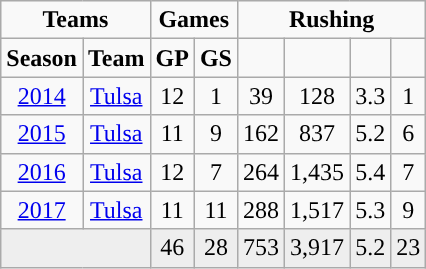<table style="text-align:center;" class="wikitable">
<tr style="font-weight:bold;">
<td colspan="2">Teams</td>
<td colspan="2">Games</td>
<td colspan="4">Rushing</td>
</tr>
<tr style="font-weight:bold;">
<td>Season</td>
<td>Team</td>
<td>GP</td>
<td>GS</td>
<td></td>
<td></td>
<td></td>
<td></td>
</tr>
<tr>
<td><a href='#'>2014</a></td>
<td><a href='#'>Tulsa</a></td>
<td>12</td>
<td>1</td>
<td>39</td>
<td>128</td>
<td>3.3</td>
<td>1</td>
</tr>
<tr>
<td><a href='#'>2015</a></td>
<td><a href='#'>Tulsa</a></td>
<td>11</td>
<td>9</td>
<td>162</td>
<td>837</td>
<td>5.2</td>
<td>6</td>
</tr>
<tr>
<td><a href='#'>2016</a></td>
<td><a href='#'>Tulsa</a></td>
<td>12</td>
<td>7</td>
<td>264</td>
<td>1,435</td>
<td>5.4</td>
<td>7</td>
</tr>
<tr>
<td><a href='#'>2017</a></td>
<td><a href='#'>Tulsa</a></td>
<td>11</td>
<td>11</td>
<td>288</td>
<td>1,517</td>
<td>5.3</td>
<td>9</td>
</tr>
<tr class="sortbottom" style="background:#eee;">
<td colspan=2><strong></strong></td>
<td>46</td>
<td>28</td>
<td>753</td>
<td>3,917</td>
<td>5.2</td>
<td>23</td>
</tr>
</table>
